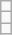<table class="wikitable">
<tr>
<td></td>
</tr>
<tr>
<td></td>
</tr>
<tr>
<td></td>
</tr>
</table>
